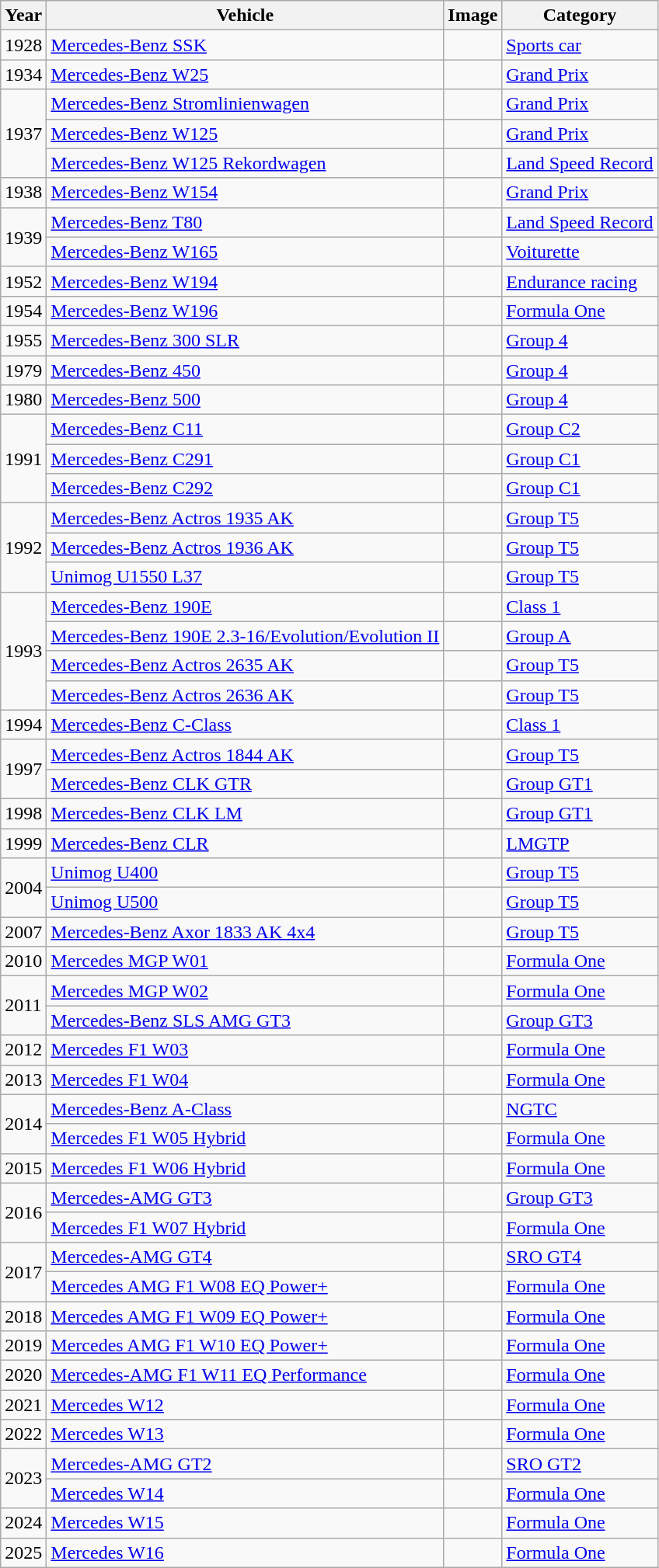<table class="wikitable">
<tr>
<th>Year</th>
<th>Vehicle</th>
<th>Image</th>
<th>Category</th>
</tr>
<tr>
<td>1928</td>
<td><a href='#'>Mercedes-Benz SSK</a></td>
<td></td>
<td><a href='#'>Sports car</a></td>
</tr>
<tr>
<td>1934</td>
<td><a href='#'>Mercedes-Benz W25</a></td>
<td></td>
<td><a href='#'>Grand Prix</a></td>
</tr>
<tr>
<td rowspan="3">1937</td>
<td><a href='#'>Mercedes-Benz Stromlinienwagen</a></td>
<td></td>
<td><a href='#'>Grand Prix</a></td>
</tr>
<tr>
<td><a href='#'>Mercedes-Benz W125</a></td>
<td></td>
<td><a href='#'>Grand Prix</a></td>
</tr>
<tr>
<td><a href='#'>Mercedes-Benz W125 Rekordwagen</a></td>
<td></td>
<td><a href='#'>Land Speed Record</a></td>
</tr>
<tr>
<td>1938</td>
<td><a href='#'>Mercedes-Benz W154</a></td>
<td></td>
<td><a href='#'>Grand Prix</a></td>
</tr>
<tr>
<td rowspan="2">1939</td>
<td><a href='#'>Mercedes-Benz T80</a></td>
<td></td>
<td><a href='#'>Land Speed Record</a></td>
</tr>
<tr>
<td><a href='#'>Mercedes-Benz W165</a></td>
<td></td>
<td><a href='#'>Voiturette</a></td>
</tr>
<tr>
<td>1952</td>
<td><a href='#'>Mercedes-Benz W194</a></td>
<td></td>
<td><a href='#'>Endurance racing</a></td>
</tr>
<tr>
<td>1954</td>
<td><a href='#'>Mercedes-Benz W196</a></td>
<td></td>
<td><a href='#'>Formula One</a></td>
</tr>
<tr>
<td>1955</td>
<td><a href='#'>Mercedes-Benz 300 SLR</a></td>
<td></td>
<td><a href='#'>Group 4</a></td>
</tr>
<tr>
<td>1979</td>
<td><a href='#'>Mercedes-Benz 450</a></td>
<td></td>
<td><a href='#'>Group 4</a></td>
</tr>
<tr>
<td>1980</td>
<td><a href='#'>Mercedes-Benz 500</a></td>
<td></td>
<td><a href='#'>Group 4</a></td>
</tr>
<tr>
<td rowspan="3">1991</td>
<td><a href='#'>Mercedes-Benz C11</a></td>
<td></td>
<td><a href='#'>Group C2</a></td>
</tr>
<tr>
<td><a href='#'>Mercedes-Benz C291</a></td>
<td></td>
<td><a href='#'>Group C1</a></td>
</tr>
<tr>
<td><a href='#'>Mercedes-Benz C292</a></td>
<td></td>
<td><a href='#'>Group C1</a></td>
</tr>
<tr>
<td rowspan="3">1992</td>
<td><a href='#'>Mercedes-Benz Actros 1935 AK</a></td>
<td></td>
<td><a href='#'>Group T5</a></td>
</tr>
<tr>
<td><a href='#'>Mercedes-Benz Actros 1936 AK</a></td>
<td></td>
<td><a href='#'>Group T5</a></td>
</tr>
<tr>
<td><a href='#'>Unimog U1550 L37</a></td>
<td></td>
<td><a href='#'>Group T5</a></td>
</tr>
<tr>
<td rowspan="4">1993</td>
<td><a href='#'>Mercedes-Benz 190E</a></td>
<td></td>
<td><a href='#'>Class 1</a></td>
</tr>
<tr>
<td><a href='#'>Mercedes-Benz 190E 2.3-16/Evolution/Evolution II</a></td>
<td></td>
<td><a href='#'>Group A</a></td>
</tr>
<tr>
<td><a href='#'>Mercedes-Benz Actros 2635 AK</a></td>
<td></td>
<td><a href='#'>Group T5</a></td>
</tr>
<tr>
<td><a href='#'>Mercedes-Benz Actros 2636 AK</a></td>
<td></td>
<td><a href='#'>Group T5</a></td>
</tr>
<tr>
<td>1994</td>
<td><a href='#'>Mercedes-Benz C-Class</a></td>
<td></td>
<td><a href='#'>Class 1</a></td>
</tr>
<tr>
<td rowspan="2">1997</td>
<td><a href='#'>Mercedes-Benz Actros 1844 AK</a></td>
<td></td>
<td><a href='#'>Group T5</a></td>
</tr>
<tr>
<td><a href='#'>Mercedes-Benz CLK GTR</a></td>
<td></td>
<td><a href='#'>Group GT1</a></td>
</tr>
<tr>
<td>1998</td>
<td><a href='#'>Mercedes-Benz CLK LM</a></td>
<td></td>
<td><a href='#'>Group GT1</a></td>
</tr>
<tr>
<td>1999</td>
<td><a href='#'>Mercedes-Benz CLR</a></td>
<td></td>
<td><a href='#'>LMGTP</a></td>
</tr>
<tr>
<td rowspan="2">2004</td>
<td><a href='#'>Unimog U400</a></td>
<td></td>
<td><a href='#'>Group T5</a></td>
</tr>
<tr>
<td><a href='#'>Unimog U500</a></td>
<td></td>
<td><a href='#'>Group T5</a></td>
</tr>
<tr>
<td>2007</td>
<td><a href='#'>Mercedes-Benz Axor 1833 AK 4x4</a></td>
<td></td>
<td><a href='#'>Group T5</a></td>
</tr>
<tr>
<td>2010</td>
<td><a href='#'>Mercedes MGP W01</a></td>
<td></td>
<td><a href='#'>Formula One</a></td>
</tr>
<tr>
<td rowspan="2">2011</td>
<td><a href='#'>Mercedes MGP W02</a></td>
<td></td>
<td><a href='#'>Formula One</a></td>
</tr>
<tr>
<td><a href='#'>Mercedes-Benz SLS AMG GT3</a></td>
<td></td>
<td><a href='#'>Group GT3</a></td>
</tr>
<tr>
<td>2012</td>
<td><a href='#'>Mercedes F1 W03</a></td>
<td></td>
<td><a href='#'>Formula One</a></td>
</tr>
<tr>
<td>2013</td>
<td><a href='#'>Mercedes F1 W04</a></td>
<td></td>
<td><a href='#'>Formula One</a></td>
</tr>
<tr>
<td rowspan="2">2014</td>
<td><a href='#'>Mercedes-Benz A-Class</a></td>
<td></td>
<td><a href='#'>NGTC</a></td>
</tr>
<tr>
<td><a href='#'>Mercedes F1 W05 Hybrid</a></td>
<td></td>
<td><a href='#'>Formula One</a></td>
</tr>
<tr>
<td>2015</td>
<td><a href='#'>Mercedes F1 W06 Hybrid</a></td>
<td></td>
<td><a href='#'>Formula One</a></td>
</tr>
<tr>
<td rowspan="2">2016</td>
<td><a href='#'>Mercedes-AMG GT3</a></td>
<td></td>
<td><a href='#'>Group GT3</a></td>
</tr>
<tr>
<td><a href='#'>Mercedes F1 W07 Hybrid</a></td>
<td></td>
<td><a href='#'>Formula One</a></td>
</tr>
<tr>
<td rowspan="2">2017</td>
<td><a href='#'>Mercedes-AMG GT4</a></td>
<td></td>
<td><a href='#'>SRO GT4</a></td>
</tr>
<tr>
<td><a href='#'>Mercedes AMG F1 W08 EQ Power+</a></td>
<td></td>
<td><a href='#'>Formula One</a></td>
</tr>
<tr>
<td>2018</td>
<td><a href='#'>Mercedes AMG F1 W09 EQ Power+</a></td>
<td></td>
<td><a href='#'>Formula One</a></td>
</tr>
<tr>
<td>2019</td>
<td><a href='#'>Mercedes AMG F1 W10 EQ Power+</a></td>
<td></td>
<td><a href='#'>Formula One</a></td>
</tr>
<tr>
<td>2020</td>
<td><a href='#'>Mercedes-AMG F1 W11 EQ Performance</a></td>
<td></td>
<td><a href='#'>Formula One</a></td>
</tr>
<tr>
<td>2021</td>
<td><a href='#'>Mercedes W12</a></td>
<td></td>
<td><a href='#'>Formula One</a></td>
</tr>
<tr>
<td>2022</td>
<td><a href='#'>Mercedes W13</a></td>
<td></td>
<td><a href='#'>Formula One</a></td>
</tr>
<tr>
<td rowspan="2">2023</td>
<td><a href='#'>Mercedes-AMG GT2</a></td>
<td></td>
<td><a href='#'>SRO GT2</a></td>
</tr>
<tr>
<td><a href='#'>Mercedes W14</a></td>
<td></td>
<td><a href='#'>Formula One</a></td>
</tr>
<tr>
<td>2024</td>
<td><a href='#'>Mercedes W15</a></td>
<td></td>
<td><a href='#'>Formula One</a></td>
</tr>
<tr>
<td>2025</td>
<td><a href='#'>Mercedes W16</a></td>
<td></td>
<td><a href='#'>Formula One</a></td>
</tr>
</table>
